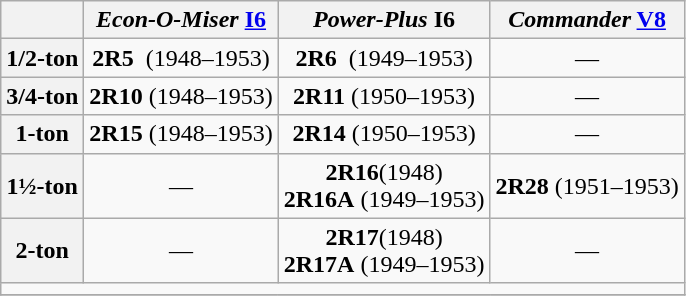<table class="wikitable" style="text-align:center">
<tr>
<th></th>
<th><em>Econ-O-Miser</em> <a href='#'>I6</a><br></th>
<th><em>Power-Plus</em> I6<br></th>
<th><em>Commander</em> <a href='#'>V8</a><br></th>
</tr>
<tr>
<th>1/2-ton</th>
<td><strong>2R5</strong>  (1948–1953)</td>
<td><strong>2R6</strong>  (1949–1953)</td>
<td>—</td>
</tr>
<tr>
<th>3/4-ton</th>
<td><strong>2R10</strong> (1948–1953)</td>
<td><strong>2R11</strong> (1950–1953)</td>
<td>—</td>
</tr>
<tr>
<th>1-ton</th>
<td><strong>2R15</strong> (1948–1953)</td>
<td><strong>2R14</strong> (1950–1953)</td>
<td>—</td>
</tr>
<tr>
<th>1½-ton</th>
<td>—</td>
<td><strong>2R16</strong>(1948)<br><strong>2R16A</strong> (1949–1953)</td>
<td><strong>2R28</strong> (1951–1953)</td>
</tr>
<tr>
<th>2-ton</th>
<td>—</td>
<td><strong>2R17</strong>(1948)<br><strong>2R17A</strong> (1949–1953)</td>
<td>—</td>
</tr>
<tr>
<td colspan = 4 style="text-align:left"></td>
</tr>
<tr>
</tr>
</table>
